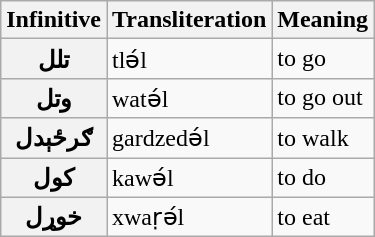<table class="wikitable">
<tr>
<th>Infinitive</th>
<th>Transliteration</th>
<th>Meaning</th>
</tr>
<tr>
<th>تلل</th>
<td>tlə́l</td>
<td>to go</td>
</tr>
<tr>
<th>وتل</th>
<td>watə́l</td>
<td>to go out</td>
</tr>
<tr>
<th>ګرځېدل</th>
<td>gardzedə́l</td>
<td>to walk</td>
</tr>
<tr>
<th>کول</th>
<td>kawə́l</td>
<td>to do</td>
</tr>
<tr>
<th>خوړل</th>
<td>xwaṛә́l</td>
<td>to eat</td>
</tr>
</table>
